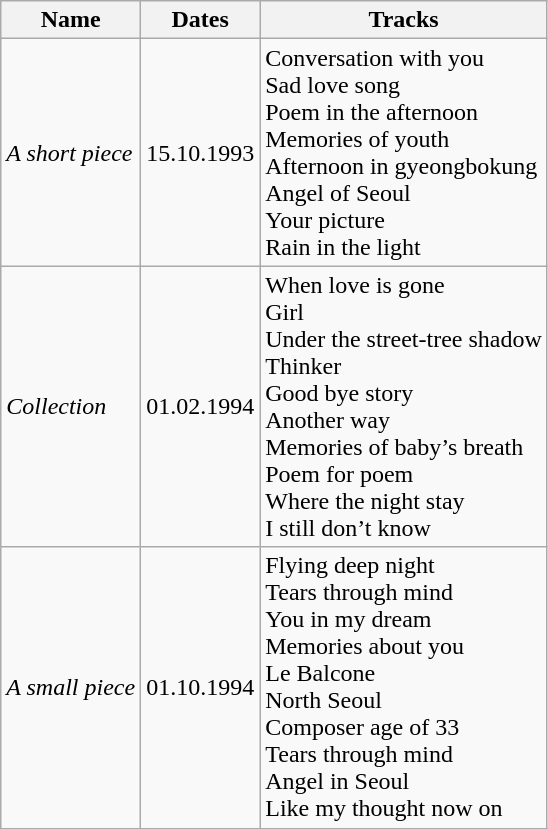<table class="wikitable">
<tr>
<th>Name</th>
<th>Dates</th>
<th>Tracks</th>
</tr>
<tr>
<td><em>A short piece</em></td>
<td>15.10.1993</td>
<td>Conversation with you<br>Sad love song<br>Poem in the afternoon<br>Memories of youth<br>Afternoon in gyeongbokung<br>Angel of Seoul<br>Your picture<br>Rain in the light</td>
</tr>
<tr>
<td><em>Collection</em></td>
<td>01.02.1994</td>
<td>When love is gone<br>Girl<br>Under the street-tree shadow<br>Thinker<br>Good bye story<br>Another way<br>Memories of baby’s breath<br>Poem for poem<br>Where the night stay<br>I still don’t know</td>
</tr>
<tr>
<td><em>A small piece</em></td>
<td>01.10.1994</td>
<td>Flying deep night<br>Tears through mind<br>You in my dream<br>Memories about you<br>Le Balcone<br>North Seoul<br>Composer age of 33<br>Tears through mind<br>Angel in Seoul<br>Like my thought now on</td>
</tr>
</table>
